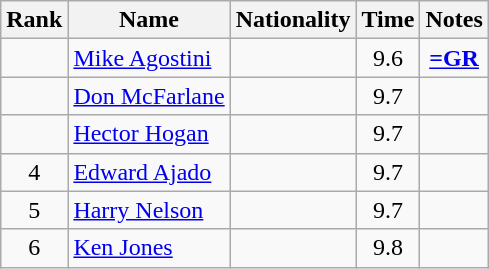<table class="wikitable sortable" style=" text-align:center">
<tr>
<th>Rank</th>
<th>Name</th>
<th>Nationality</th>
<th>Time</th>
<th>Notes</th>
</tr>
<tr>
<td></td>
<td align=left><a href='#'>Mike Agostini</a></td>
<td align=left></td>
<td>9.6</td>
<td><strong><a href='#'>=GR</a></strong></td>
</tr>
<tr>
<td></td>
<td align=left><a href='#'>Don McFarlane</a></td>
<td align=left></td>
<td>9.7</td>
<td></td>
</tr>
<tr>
<td></td>
<td align=left><a href='#'>Hector Hogan</a></td>
<td align=left></td>
<td>9.7</td>
<td></td>
</tr>
<tr>
<td>4</td>
<td align=left><a href='#'>Edward Ajado</a></td>
<td align=left></td>
<td>9.7</td>
<td></td>
</tr>
<tr>
<td>5</td>
<td align=left><a href='#'>Harry Nelson</a></td>
<td align=left></td>
<td>9.7</td>
<td></td>
</tr>
<tr>
<td>6</td>
<td align=left><a href='#'>Ken Jones</a></td>
<td align=left></td>
<td>9.8</td>
<td></td>
</tr>
</table>
